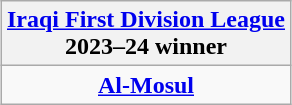<table class="wikitable" style="text-align: center; margin: 0 auto;">
<tr>
<th><a href='#'>Iraqi First Division League</a><br>2023–24 winner</th>
</tr>
<tr>
<td><strong><a href='#'>Al-Mosul</a></strong></td>
</tr>
</table>
